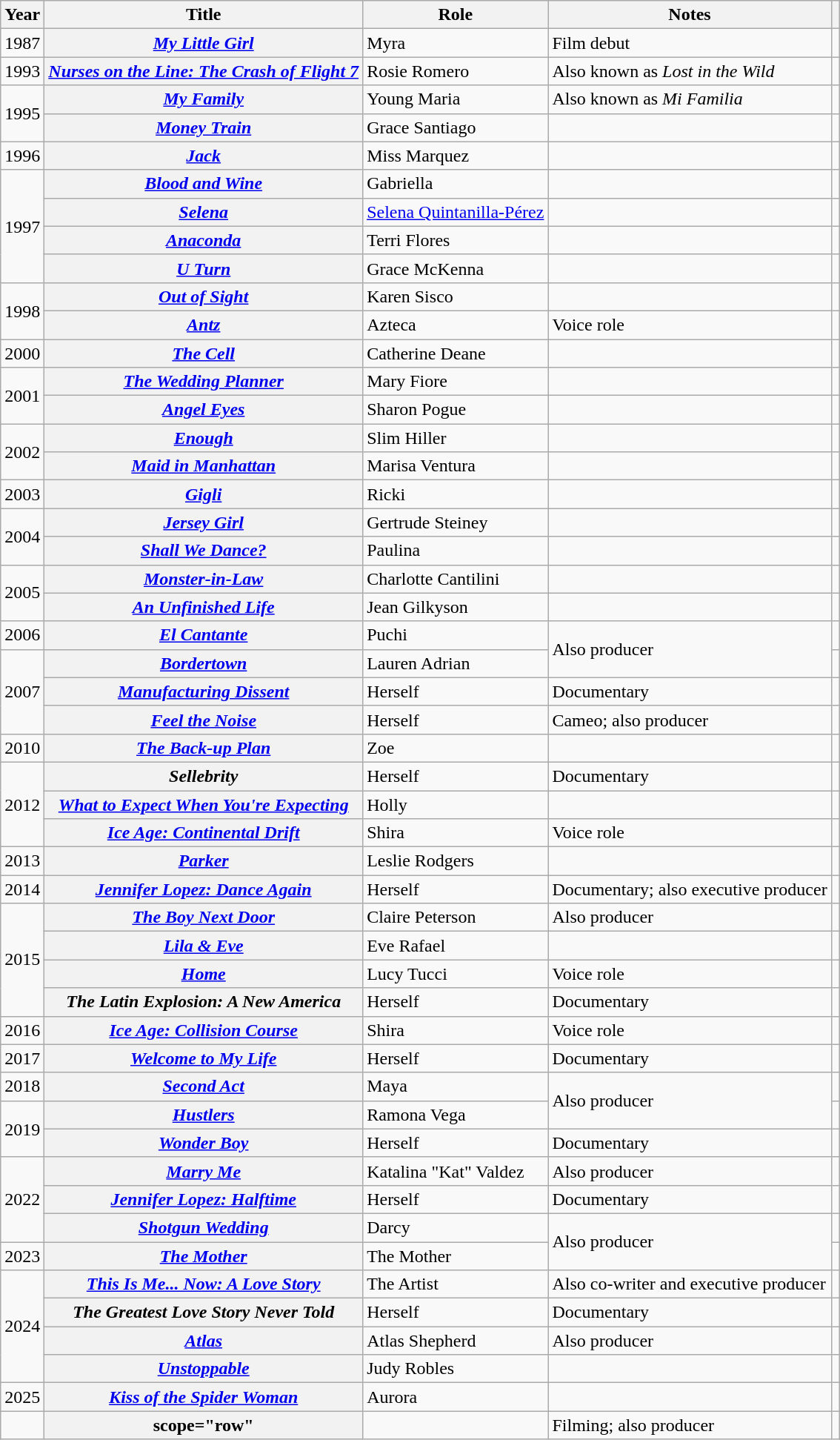<table class="wikitable plainrowheaders sortable" style="margin-right: 0;">
<tr>
<th scope="col">Year</th>
<th scope="col">Title</th>
<th scope="col">Role</th>
<th scope="col" class="unsortable">Notes</th>
<th scope="col" class="unsortable"></th>
</tr>
<tr>
<td>1987</td>
<th scope="row"><em><a href='#'>My Little Girl</a></em></th>
<td>Myra</td>
<td>Film debut</td>
<td></td>
</tr>
<tr>
<td>1993</td>
<th scope="row"><em><a href='#'>Nurses on the Line: The Crash of Flight 7</a></em></th>
<td>Rosie Romero</td>
<td>Also known as <em>Lost in the Wild</em></td>
<td style="text-align: center;"></td>
</tr>
<tr>
<td rowspan=2>1995</td>
<th scope="row"><em><a href='#'>My Family</a></em></th>
<td>Young Maria</td>
<td>Also known as <em>Mi Familia</em></td>
<td style="text-align: center;"></td>
</tr>
<tr>
<th scope="row"><em><a href='#'>Money Train</a></em></th>
<td>Grace Santiago</td>
<td></td>
<td style="text-align: center;"></td>
</tr>
<tr>
<td>1996</td>
<th scope="row"><em><a href='#'>Jack</a></em></th>
<td>Miss Marquez</td>
<td></td>
<td style="text-align: center;"></td>
</tr>
<tr>
<td rowspan=4>1997</td>
<th scope="row"><em><a href='#'>Blood and Wine</a></em></th>
<td>Gabriella</td>
<td></td>
<td style="text-align: center;"></td>
</tr>
<tr>
<th scope="row"><em><a href='#'>Selena</a></em></th>
<td><a href='#'>Selena Quintanilla-Pérez</a></td>
<td></td>
<td style="text-align: center;"></td>
</tr>
<tr>
<th scope="row"><em><a href='#'>Anaconda</a></em></th>
<td>Terri Flores</td>
<td></td>
<td style="text-align: center;"></td>
</tr>
<tr>
<th scope="row"><em><a href='#'>U Turn</a></em></th>
<td>Grace McKenna</td>
<td></td>
<td style="text-align: center;"></td>
</tr>
<tr>
<td rowspan=2>1998</td>
<th scope="row"><em><a href='#'>Out of Sight</a></em></th>
<td>Karen Sisco</td>
<td></td>
<td style="text-align: center;"></td>
</tr>
<tr>
<th scope="row"><em><a href='#'>Antz</a></em></th>
<td>Azteca</td>
<td>Voice role</td>
<td style="text-align: center;"></td>
</tr>
<tr>
<td>2000</td>
<th scope="row"><em><a href='#'>The Cell</a></em></th>
<td>Catherine Deane</td>
<td></td>
<td style="text-align: center;"></td>
</tr>
<tr>
<td rowspan=2>2001</td>
<th scope="row"><em><a href='#'>The Wedding Planner</a></em></th>
<td>Mary Fiore</td>
<td></td>
<td style="text-align: center;"></td>
</tr>
<tr>
<th scope="row"><em><a href='#'>Angel Eyes</a></em></th>
<td>Sharon Pogue</td>
<td></td>
<td style="text-align: center;"></td>
</tr>
<tr>
<td rowspan=2>2002</td>
<th scope="row"><em><a href='#'>Enough</a></em></th>
<td>Slim Hiller</td>
<td></td>
<td style="text-align: center;"></td>
</tr>
<tr>
<th scope="row"><em><a href='#'>Maid in Manhattan</a></em></th>
<td>Marisa Ventura</td>
<td></td>
<td style="text-align: center;"></td>
</tr>
<tr>
<td>2003</td>
<th scope="row"><em><a href='#'>Gigli</a></em></th>
<td>Ricki</td>
<td></td>
<td style="text-align: center;"></td>
</tr>
<tr>
<td rowspan=2>2004</td>
<th scope="row"><em><a href='#'>Jersey Girl</a></em></th>
<td>Gertrude Steiney</td>
<td></td>
<td style="text-align: center;"></td>
</tr>
<tr>
<th scope="row"><em><a href='#'>Shall We Dance?</a></em></th>
<td>Paulina</td>
<td></td>
<td style="text-align: center;"></td>
</tr>
<tr>
<td rowspan=2>2005</td>
<th scope="row"><em><a href='#'>Monster-in-Law</a></em></th>
<td>Charlotte Cantilini</td>
<td></td>
<td style="text-align: center;"></td>
</tr>
<tr>
<th scope="row"><em><a href='#'>An Unfinished Life</a></em></th>
<td>Jean Gilkyson</td>
<td></td>
<td style="text-align: center;"></td>
</tr>
<tr>
<td>2006</td>
<th scope="row"><em><a href='#'>El Cantante</a></em></th>
<td>Puchi</td>
<td rowspan="2">Also producer</td>
<td style="text-align: center;"></td>
</tr>
<tr>
<td rowspan=3>2007</td>
<th scope="row"><em><a href='#'>Bordertown</a></em></th>
<td>Lauren Adrian</td>
<td style="text-align: center;"></td>
</tr>
<tr>
<th scope="row"><em><a href='#'>Manufacturing Dissent</a></em></th>
<td>Herself</td>
<td>Documentary</td>
<td style="text-align: center;"></td>
</tr>
<tr>
<th scope="row"><em><a href='#'>Feel the Noise</a></em></th>
<td>Herself</td>
<td>Cameo; also producer</td>
<td style="text-align: center;"></td>
</tr>
<tr>
<td>2010</td>
<th scope="row"><em><a href='#'>The Back-up Plan</a></em></th>
<td>Zoe</td>
<td></td>
<td style="text-align: center;"></td>
</tr>
<tr>
<td rowspan=3>2012</td>
<th scope="row"><em>Sellebrity</em></th>
<td>Herself</td>
<td>Documentary</td>
<td style="text-align: center;"></td>
</tr>
<tr>
<th scope="row"><em><a href='#'>What to Expect When You're Expecting</a></em></th>
<td>Holly</td>
<td></td>
<td style="text-align: center;"></td>
</tr>
<tr>
<th scope="row"><em><a href='#'>Ice Age: Continental Drift</a></em></th>
<td>Shira</td>
<td>Voice role</td>
<td style="text-align: center;"></td>
</tr>
<tr>
<td>2013</td>
<th scope="row"><em><a href='#'>Parker</a></em></th>
<td>Leslie Rodgers</td>
<td></td>
<td style="text-align: center;"></td>
</tr>
<tr>
<td>2014</td>
<th scope="row"><em><a href='#'>Jennifer Lopez: Dance Again</a></em></th>
<td>Herself</td>
<td>Documentary; also executive producer</td>
<td style="text-align: center;"></td>
</tr>
<tr>
<td rowspan=4>2015</td>
<th scope="row"><em><a href='#'>The Boy Next Door</a></em></th>
<td>Claire Peterson</td>
<td>Also producer</td>
<td style="text-align: center;"></td>
</tr>
<tr>
<th scope="row"><em><a href='#'>Lila & Eve</a></em></th>
<td>Eve Rafael</td>
<td></td>
<td style="text-align: center;"></td>
</tr>
<tr>
<th scope="row"><em><a href='#'>Home</a></em></th>
<td>Lucy Tucci</td>
<td>Voice role</td>
<td style="text-align: center;"></td>
</tr>
<tr>
<th scope="row"><em>The Latin Explosion: A New America</em></th>
<td>Herself</td>
<td>Documentary</td>
<td style="text-align: center;"></td>
</tr>
<tr>
<td>2016</td>
<th scope="row"><em><a href='#'>Ice Age: Collision Course</a></em></th>
<td>Shira</td>
<td>Voice role</td>
<td style="text-align: center;"></td>
</tr>
<tr>
<td>2017</td>
<th scope="row"><em><a href='#'>Welcome to My Life</a></em></th>
<td>Herself</td>
<td>Documentary</td>
<td style="text-align: center;"></td>
</tr>
<tr>
<td>2018</td>
<th scope="row"><em><a href='#'>Second Act</a></em></th>
<td>Maya</td>
<td rowspan="2">Also producer</td>
<td style="text-align: center;"></td>
</tr>
<tr>
<td rowspan=2>2019</td>
<th scope="row"><em><a href='#'>Hustlers</a></em></th>
<td>Ramona Vega</td>
<td style="text-align: center;"></td>
</tr>
<tr>
<th scope="row"><em><a href='#'>Wonder Boy</a></em></th>
<td>Herself</td>
<td>Documentary</td>
<td style="text-align: center;"></td>
</tr>
<tr>
<td rowspan=3>2022</td>
<th scope="row"><em><a href='#'>Marry Me</a></em></th>
<td>Katalina "Kat" Valdez</td>
<td>Also producer</td>
<td style="text-align: center;"></td>
</tr>
<tr>
<th scope="row"><em><a href='#'>Jennifer Lopez: Halftime</a></em></th>
<td>Herself</td>
<td>Documentary</td>
<td style="text-align: center;"></td>
</tr>
<tr>
<th scope="row"><em><a href='#'>Shotgun Wedding</a></em></th>
<td>Darcy</td>
<td rowspan="2">Also producer</td>
<td style="text-align: center;"></td>
</tr>
<tr>
<td>2023</td>
<th scope="row"><em><a href='#'>The Mother</a></em></th>
<td>The Mother</td>
<td style="text-align: center;"></td>
</tr>
<tr>
<td rowspan=4>2024</td>
<th scope="row"><em><a href='#'>This Is Me... Now: A Love Story</a></em></th>
<td>The Artist</td>
<td>Also co-writer and executive producer</td>
<td style="text-align: center;"></td>
</tr>
<tr>
<th scope="row"><em>The Greatest Love Story Never Told</em></th>
<td>Herself</td>
<td>Documentary</td>
<td style="text-align: center;"></td>
</tr>
<tr>
<th scope="row"><em><a href='#'>Atlas</a></em></th>
<td>Atlas Shepherd</td>
<td>Also producer</td>
<td style="text-align: center;"></td>
</tr>
<tr>
<th scope="row"><em><a href='#'>Unstoppable</a></em></th>
<td>Judy Robles</td>
<td></td>
<td style="text-align: center;"></td>
</tr>
<tr>
<td>2025</td>
<th scope="row"><em><a href='#'>Kiss of the Spider Woman</a></em></th>
<td>Aurora</td>
<td></td>
<td style="text-align: center;"></td>
</tr>
<tr>
<td></td>
<th>scope="row" </th>
<td></td>
<td>Filming; also producer</td>
<td style="text-align: center;"></td>
</tr>
</table>
